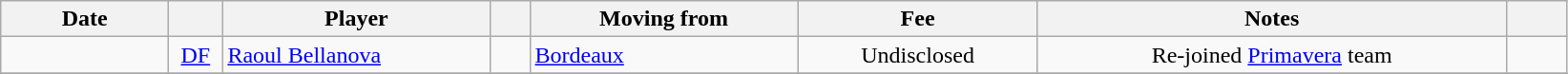<table class="wikitable sortable">
<tr>
<th style="width:110px">Date</th>
<th style="width:30px"></th>
<th style="width:180px">Player</th>
<th style="width:20px"></th>
<th style="width:180px">Moving from</th>
<th style="width:160px">Fee</th>
<th style="width:320px" class="unsortable">Notes</th>
<th style="width:35px"></th>
</tr>
<tr>
<td></td>
<td style="text-align:center"><a href='#'>DF</a></td>
<td> <a href='#'>Raoul Bellanova</a></td>
<td style="text-align:center"></td>
<td> <a href='#'>Bordeaux</a></td>
<td style="text-align:center">Undisclosed</td>
<td style="text-align:center">Re-joined <a href='#'>Primavera</a> team</td>
<td></td>
</tr>
<tr>
</tr>
</table>
